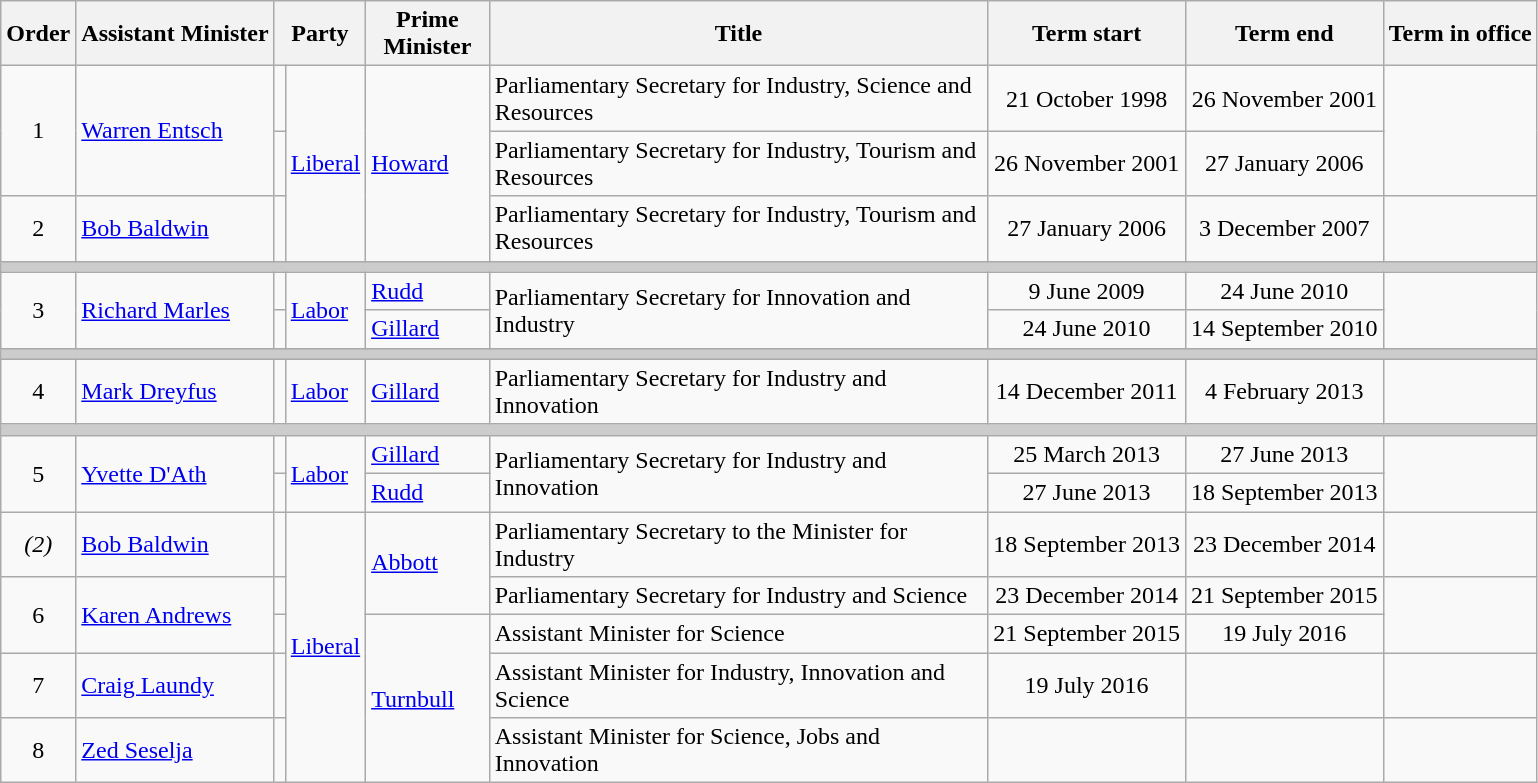<table class="wikitable">
<tr>
<th>Order</th>
<th>Assistant Minister</th>
<th colspan="2">Party</th>
<th width=75>Prime Minister</th>
<th width=325>Title</th>
<th>Term start</th>
<th>Term end</th>
<th>Term in office</th>
</tr>
<tr>
<td rowspan=2 align=center>1</td>
<td rowspan=2><a href='#'>Warren Entsch</a></td>
<td></td>
<td rowspan=3><a href='#'>Liberal</a></td>
<td rowspan=3><a href='#'>Howard</a></td>
<td>Parliamentary Secretary for Industry, Science and Resources</td>
<td align=center>21 October 1998</td>
<td align=center>26 November 2001</td>
<td rowspan=2 align=right></td>
</tr>
<tr>
<td></td>
<td>Parliamentary Secretary for Industry, Tourism and Resources</td>
<td align=center>26 November 2001</td>
<td align=center>27 January 2006</td>
</tr>
<tr>
<td align=center>2</td>
<td><a href='#'>Bob Baldwin</a></td>
<td></td>
<td>Parliamentary Secretary for Industry, Tourism and Resources</td>
<td align=center>27 January 2006</td>
<td align=center>3 December 2007</td>
<td align=right></td>
</tr>
<tr>
<th colspan=9 style="background: #cccccc;"></th>
</tr>
<tr>
<td rowspan=2 align=center>3</td>
<td rowspan=2><a href='#'>Richard Marles</a></td>
<td></td>
<td rowspan=2><a href='#'>Labor</a></td>
<td><a href='#'>Rudd</a></td>
<td rowspan=2>Parliamentary Secretary for Innovation and Industry</td>
<td align=center>9 June 2009</td>
<td align=center>24 June 2010</td>
<td rowspan=2 align=right></td>
</tr>
<tr>
<td></td>
<td><a href='#'>Gillard</a></td>
<td align=center>24 June 2010</td>
<td align=center>14 September 2010</td>
</tr>
<tr>
<th colspan=9 style="background: #cccccc;"></th>
</tr>
<tr>
<td align=center>4</td>
<td><a href='#'>Mark Dreyfus</a> </td>
<td></td>
<td><a href='#'>Labor</a></td>
<td><a href='#'>Gillard</a></td>
<td>Parliamentary Secretary for Industry and Innovation</td>
<td align=center>14 December 2011</td>
<td align=center>4 February 2013</td>
<td align=right></td>
</tr>
<tr>
<th colspan=9 style="background: #cccccc;"></th>
</tr>
<tr>
<td rowspan=2 align=center>5</td>
<td rowspan=2><a href='#'>Yvette D'Ath</a></td>
<td></td>
<td rowspan=2><a href='#'>Labor</a></td>
<td><a href='#'>Gillard</a></td>
<td rowspan=2>Parliamentary Secretary for Industry and Innovation</td>
<td align=center>25 March 2013</td>
<td align=center>27 June 2013</td>
<td rowspan=2 align=right></td>
</tr>
<tr>
<td></td>
<td><a href='#'>Rudd</a></td>
<td align=center>27 June 2013</td>
<td align=center>18 September 2013</td>
</tr>
<tr>
<td align=center><em>(2)</em></td>
<td><a href='#'>Bob Baldwin</a></td>
<td></td>
<td rowspan=5><a href='#'>Liberal</a></td>
<td rowspan=2><a href='#'>Abbott</a></td>
<td>Parliamentary Secretary to the Minister for Industry</td>
<td align=center>18 September 2013</td>
<td align=center>23 December 2014</td>
<td align=right></td>
</tr>
<tr>
<td rowspan=2 align=center>6</td>
<td rowspan=2><a href='#'>Karen Andrews</a></td>
<td></td>
<td>Parliamentary Secretary for Industry and Science</td>
<td align=center>23 December 2014</td>
<td align=center>21 September 2015</td>
<td rowspan=2 align=right></td>
</tr>
<tr>
<td></td>
<td rowspan=3><a href='#'>Turnbull</a></td>
<td>Assistant Minister for Science</td>
<td align=center>21 September 2015</td>
<td align=center>19 July 2016</td>
</tr>
<tr>
<td align=center>7</td>
<td><a href='#'>Craig Laundy</a></td>
<td></td>
<td>Assistant Minister for Industry, Innovation and Science</td>
<td align=center>19 July 2016</td>
<td align=center></td>
<td align=right></td>
</tr>
<tr>
<td align=center>8</td>
<td><a href='#'>Zed Seselja</a></td>
<td></td>
<td>Assistant Minister for Science, Jobs and Innovation</td>
<td align=center></td>
<td align=center></td>
<td align=right></td>
</tr>
</table>
